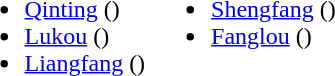<table>
<tr>
<td valign="top"><br><ul><li><a href='#'>Qinting</a> ()</li><li><a href='#'>Lukou</a> ()</li><li><a href='#'>Liangfang</a> ()</li></ul></td>
<td valign="top"><br><ul><li><a href='#'>Shengfang</a> ()</li><li><a href='#'>Fanglou</a> ()</li></ul></td>
</tr>
</table>
